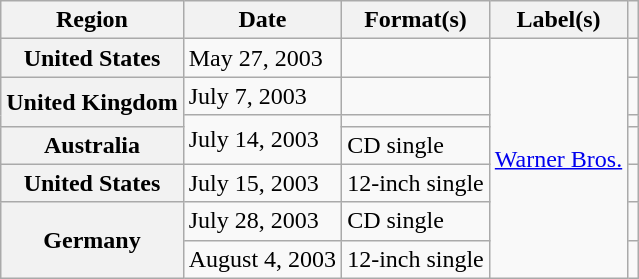<table class="wikitable plainrowheaders">
<tr>
<th scope="col">Region</th>
<th scope="col">Date</th>
<th scope="col">Format(s)</th>
<th scope="col">Label(s)</th>
<th scope="col"></th>
</tr>
<tr>
<th scope="row">United States</th>
<td>May 27, 2003</td>
<td></td>
<td rowspan="7"><a href='#'>Warner Bros.</a></td>
<td></td>
</tr>
<tr>
<th scope="row" rowspan="2">United Kingdom</th>
<td>July 7, 2003</td>
<td></td>
<td></td>
</tr>
<tr>
<td rowspan="2">July 14, 2003</td>
<td></td>
<td></td>
</tr>
<tr>
<th scope="row">Australia</th>
<td>CD single</td>
<td></td>
</tr>
<tr>
<th scope="row">United States</th>
<td>July 15, 2003</td>
<td>12-inch single</td>
<td></td>
</tr>
<tr>
<th scope="row" rowspan="2">Germany</th>
<td>July 28, 2003</td>
<td>CD single</td>
<td></td>
</tr>
<tr>
<td>August 4, 2003</td>
<td>12-inch single</td>
<td></td>
</tr>
</table>
